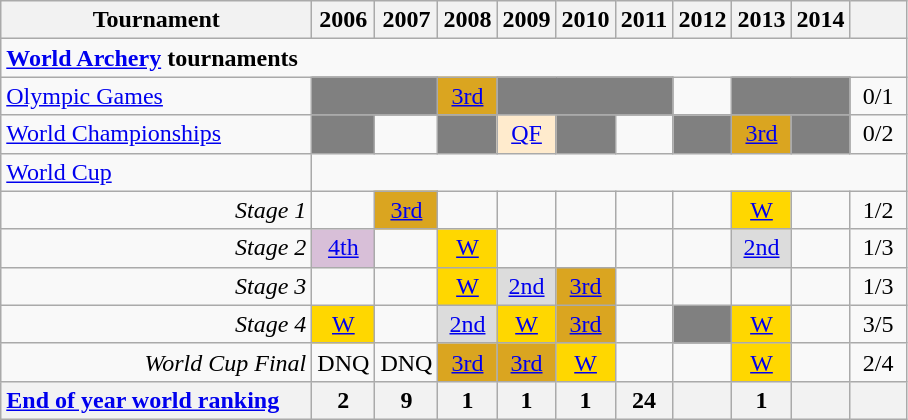<table class=wikitable style=text-align:center>
<tr>
<th width=200>Tournament</th>
<th width=30>2006</th>
<th width=30>2007</th>
<th width=30>2008</th>
<th width=30>2009</th>
<th width=30>2010</th>
<th width=30>2011</th>
<th width=30>2012</th>
<th width=30>2013</th>
<th width=30>2014</th>
<th width=30></th>
</tr>
<tr>
<td colspan="11" style="text-align:left;"><strong><a href='#'>World Archery</a> tournaments</strong></td>
</tr>
<tr>
<td align=left><a href='#'>Olympic Games</a></td>
<td colspan="2" style="background:#808080;"></td>
<td style="background:#DAA520;"><a href='#'>3rd</a></td>
<td colspan="3" style="background:#808080;"></td>
<td></td>
<td colspan="2" style="background:#808080;"></td>
<td>0/1</td>
</tr>
<tr>
<td align=left><a href='#'>World Championships</a></td>
<td style="background:#808080;"></td>
<td></td>
<td style="background:#808080;"></td>
<td style="background:#ffebcd;"><a href='#'>QF</a></td>
<td style="background:#808080;"></td>
<td></td>
<td style="background:#808080;"></td>
<td style="background:#DAA520;"><a href='#'>3rd</a></td>
<td style="background:#808080;"></td>
<td>0/2</td>
</tr>
<tr>
<td align=left><a href='#'>World Cup</a></td>
<td colspan="10"></td>
</tr>
<tr>
<td align=right><em>Stage 1</em></td>
<td></td>
<td style="background:#DAA520;"><a href='#'>3rd</a></td>
<td></td>
<td></td>
<td></td>
<td></td>
<td></td>
<td style="background:#FFD700;"><a href='#'>W</a></td>
<td></td>
<td>1/2</td>
</tr>
<tr>
<td align=right><em>Stage 2</em></td>
<td style="background:thistle;"><a href='#'>4th</a></td>
<td></td>
<td style="background:#FFD700;"><a href='#'>W</a></td>
<td></td>
<td></td>
<td></td>
<td></td>
<td style="background:#DCDCDC;"><a href='#'>2nd</a></td>
<td></td>
<td>1/3</td>
</tr>
<tr>
<td align=right><em>Stage 3</em></td>
<td></td>
<td></td>
<td style="background:#FFD700;"><a href='#'>W</a></td>
<td style="background:#DCDCDC;"><a href='#'>2nd</a></td>
<td style="background:#DAA520;"><a href='#'>3rd</a></td>
<td></td>
<td></td>
<td></td>
<td></td>
<td>1/3</td>
</tr>
<tr>
<td align=right><em>Stage 4</em></td>
<td style="background:#FFD700;"><a href='#'>W</a></td>
<td></td>
<td style="background:#DCDCDC;"><a href='#'>2nd</a></td>
<td style="background:#FFD700;"><a href='#'>W</a></td>
<td style="background:#DAA520;"><a href='#'>3rd</a></td>
<td></td>
<td style="background:#808080;"></td>
<td style="background:#FFD700;"><a href='#'>W</a></td>
<td></td>
<td>3/5</td>
</tr>
<tr>
<td align=right><em>World Cup Final</em></td>
<td>DNQ</td>
<td>DNQ</td>
<td style="background:#DAA520;"><a href='#'>3rd</a></td>
<td style="background:#DAA520;"><a href='#'>3rd</a></td>
<td style="background:#FFD700;"><a href='#'>W</a></td>
<td></td>
<td></td>
<td style="background:#FFD700;"><a href='#'>W</a></td>
<td></td>
<td>2/4</td>
</tr>
<tr>
<th style=text-align:left><a href='#'>End of year world ranking</a></th>
<th>2</th>
<th>9</th>
<th>1</th>
<th>1</th>
<th>1</th>
<th>24</th>
<th></th>
<th>1</th>
<th></th>
<th></th>
</tr>
</table>
